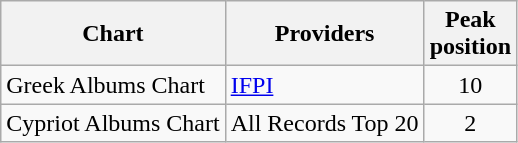<table class="wikitable">
<tr>
<th>Chart</th>
<th>Providers</th>
<th>Peak<br>position</th>
</tr>
<tr>
<td>Greek Albums Chart</td>
<td><a href='#'>IFPI</a></td>
<td align=center>10</td>
</tr>
<tr>
<td>Cypriot Albums Chart</td>
<td>All Records Top 20</td>
<td align=center>2</td>
</tr>
</table>
